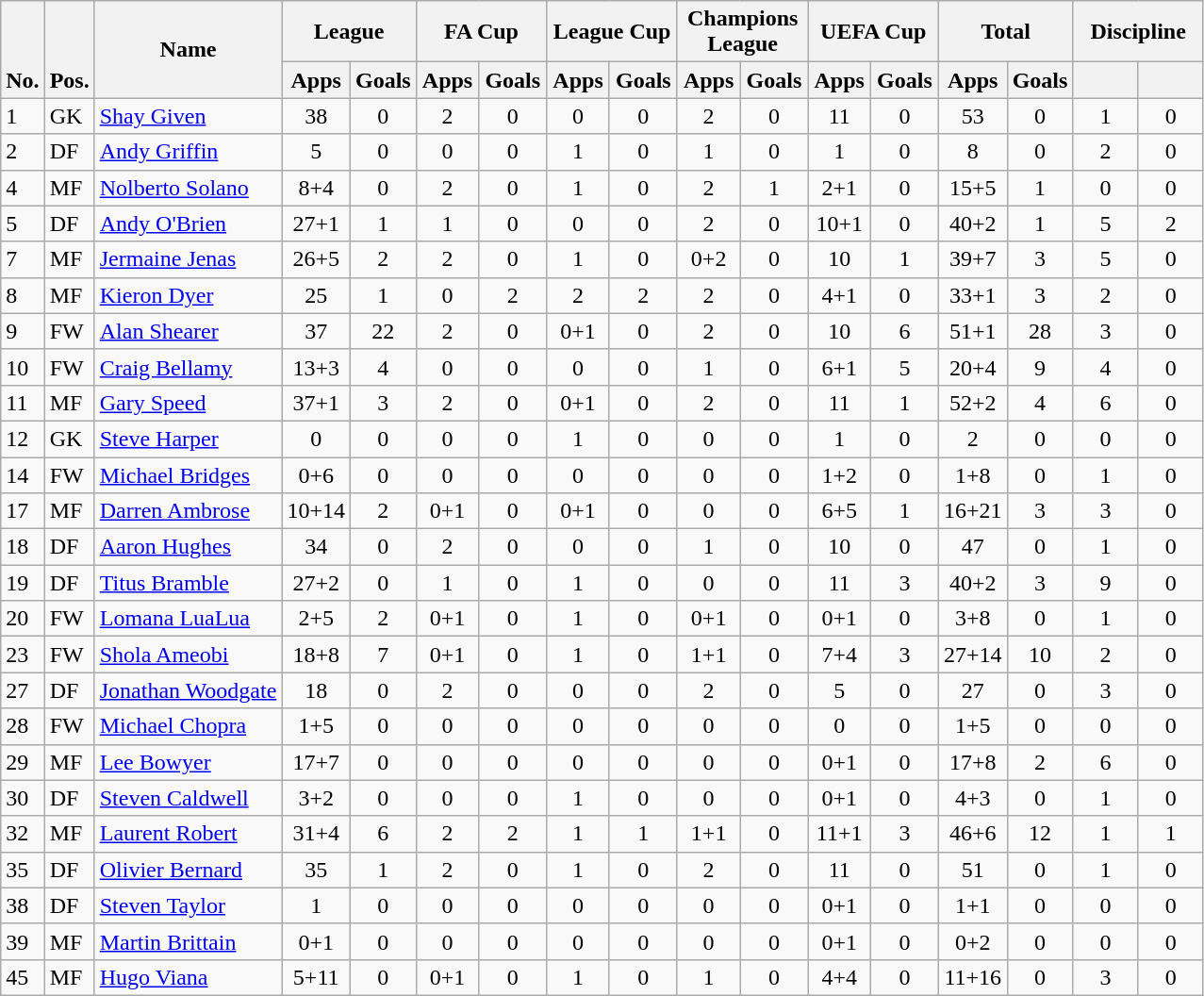<table class="wikitable" style="text-align:center">
<tr>
<th rowspan="2" valign="bottom">No.</th>
<th rowspan="2" valign="bottom">Pos.</th>
<th rowspan="2">Name</th>
<th colspan="2" width="85">League</th>
<th colspan="2" width="85">FA Cup</th>
<th colspan="2" width="85">League Cup</th>
<th colspan="2" width="85">Champions League</th>
<th colspan="2" width="85">UEFA Cup</th>
<th colspan="2" width="85">Total</th>
<th colspan="2" width="85">Discipline</th>
</tr>
<tr>
<th>Apps</th>
<th>Goals</th>
<th>Apps</th>
<th>Goals</th>
<th>Apps</th>
<th>Goals</th>
<th>Apps</th>
<th>Goals</th>
<th>Apps</th>
<th>Goals</th>
<th>Apps</th>
<th>Goals</th>
<th></th>
<th></th>
</tr>
<tr>
<td align="left">1</td>
<td align="left">GK</td>
<td align="left"> <a href='#'>Shay Given</a></td>
<td>38</td>
<td>0</td>
<td>2</td>
<td>0</td>
<td>0</td>
<td>0</td>
<td>2</td>
<td>0</td>
<td>11</td>
<td>0</td>
<td>53</td>
<td>0</td>
<td>1</td>
<td>0</td>
</tr>
<tr>
<td align="left">2</td>
<td align="left">DF</td>
<td align="left"> <a href='#'>Andy Griffin</a></td>
<td>5</td>
<td>0</td>
<td>0</td>
<td>0</td>
<td>1</td>
<td>0</td>
<td>1</td>
<td>0</td>
<td>1</td>
<td>0</td>
<td>8</td>
<td>0</td>
<td>2</td>
<td>0</td>
</tr>
<tr>
<td align="left">4</td>
<td align="left">MF</td>
<td align="left"> <a href='#'>Nolberto Solano</a></td>
<td>8+4</td>
<td>0</td>
<td>2</td>
<td>0</td>
<td>1</td>
<td>0</td>
<td>2</td>
<td>1</td>
<td>2+1</td>
<td>0</td>
<td>15+5</td>
<td>1</td>
<td>0</td>
<td>0</td>
</tr>
<tr>
<td align="left">5</td>
<td align="left">DF</td>
<td align="left"> <a href='#'>Andy O'Brien</a></td>
<td>27+1</td>
<td>1</td>
<td>1</td>
<td>0</td>
<td>0</td>
<td>0</td>
<td>2</td>
<td>0</td>
<td>10+1</td>
<td>0</td>
<td>40+2</td>
<td>1</td>
<td>5</td>
<td>2</td>
</tr>
<tr>
<td align="left">7</td>
<td align="left">MF</td>
<td align="left"> <a href='#'>Jermaine Jenas</a></td>
<td>26+5</td>
<td>2</td>
<td>2</td>
<td>0</td>
<td>1</td>
<td>0</td>
<td>0+2</td>
<td>0</td>
<td>10</td>
<td>1</td>
<td>39+7</td>
<td>3</td>
<td>5</td>
<td>0</td>
</tr>
<tr>
<td align="left">8</td>
<td align="left">MF</td>
<td align="left"> <a href='#'>Kieron Dyer</a></td>
<td>25</td>
<td>1</td>
<td>0</td>
<td>2</td>
<td>2</td>
<td>2</td>
<td>2</td>
<td>0</td>
<td>4+1</td>
<td>0</td>
<td>33+1</td>
<td>3</td>
<td>2</td>
<td>0</td>
</tr>
<tr>
<td align="left">9</td>
<td align="left">FW</td>
<td align="left"> <a href='#'>Alan Shearer</a></td>
<td>37</td>
<td>22</td>
<td>2</td>
<td>0</td>
<td>0+1</td>
<td>0</td>
<td>2</td>
<td>0</td>
<td>10</td>
<td>6</td>
<td>51+1</td>
<td>28</td>
<td>3</td>
<td>0</td>
</tr>
<tr>
<td align="left">10</td>
<td align="left">FW</td>
<td align="left"> <a href='#'>Craig Bellamy</a></td>
<td>13+3</td>
<td>4</td>
<td>0</td>
<td>0</td>
<td>0</td>
<td>0</td>
<td>1</td>
<td>0</td>
<td>6+1</td>
<td>5</td>
<td>20+4</td>
<td>9</td>
<td>4</td>
<td>0</td>
</tr>
<tr>
<td align="left">11</td>
<td align="left">MF</td>
<td align="left"> <a href='#'>Gary Speed</a></td>
<td>37+1</td>
<td>3</td>
<td>2</td>
<td>0</td>
<td>0+1</td>
<td>0</td>
<td>2</td>
<td>0</td>
<td>11</td>
<td>1</td>
<td>52+2</td>
<td>4</td>
<td>6</td>
<td>0</td>
</tr>
<tr>
<td align="left">12</td>
<td align="left">GK</td>
<td align="left"> <a href='#'>Steve Harper</a></td>
<td>0</td>
<td>0</td>
<td>0</td>
<td>0</td>
<td>1</td>
<td>0</td>
<td>0</td>
<td>0</td>
<td>1</td>
<td>0</td>
<td>2</td>
<td>0</td>
<td>0</td>
<td>0</td>
</tr>
<tr>
<td align="left">14</td>
<td align="left">FW</td>
<td align="left"> <a href='#'>Michael Bridges</a></td>
<td>0+6</td>
<td>0</td>
<td>0</td>
<td>0</td>
<td>0</td>
<td>0</td>
<td>0</td>
<td>0</td>
<td>1+2</td>
<td>0</td>
<td>1+8</td>
<td>0</td>
<td>1</td>
<td>0</td>
</tr>
<tr>
<td align="left">17</td>
<td align="left">MF</td>
<td align="left"> <a href='#'>Darren Ambrose</a></td>
<td>10+14</td>
<td>2</td>
<td>0+1</td>
<td>0</td>
<td>0+1</td>
<td>0</td>
<td>0</td>
<td>0</td>
<td>6+5</td>
<td>1</td>
<td>16+21</td>
<td>3</td>
<td>3</td>
<td>0</td>
</tr>
<tr>
<td align="left">18</td>
<td align="left">DF</td>
<td align="left"> <a href='#'>Aaron Hughes</a></td>
<td>34</td>
<td>0</td>
<td>2</td>
<td>0</td>
<td>0</td>
<td>0</td>
<td>1</td>
<td>0</td>
<td>10</td>
<td>0</td>
<td>47</td>
<td>0</td>
<td>1</td>
<td>0</td>
</tr>
<tr>
<td align="left">19</td>
<td align="left">DF</td>
<td align="left"> <a href='#'>Titus Bramble</a></td>
<td>27+2</td>
<td>0</td>
<td>1</td>
<td>0</td>
<td>1</td>
<td>0</td>
<td>0</td>
<td>0</td>
<td>11</td>
<td>3</td>
<td>40+2</td>
<td>3</td>
<td>9</td>
<td>0</td>
</tr>
<tr>
<td align="left">20</td>
<td align="left">FW</td>
<td align="left"> <a href='#'>Lomana LuaLua</a></td>
<td>2+5</td>
<td>2</td>
<td>0+1</td>
<td>0</td>
<td>1</td>
<td>0</td>
<td>0+1</td>
<td>0</td>
<td>0+1</td>
<td>0</td>
<td>3+8</td>
<td>0</td>
<td>1</td>
<td>0</td>
</tr>
<tr>
<td align="left">23</td>
<td align="left">FW</td>
<td align="left"> <a href='#'>Shola Ameobi</a></td>
<td>18+8</td>
<td>7</td>
<td>0+1</td>
<td>0</td>
<td>1</td>
<td>0</td>
<td>1+1</td>
<td>0</td>
<td>7+4</td>
<td>3</td>
<td>27+14</td>
<td>10</td>
<td>2</td>
<td>0</td>
</tr>
<tr>
<td align="left">27</td>
<td align="left">DF</td>
<td align="left"> <a href='#'>Jonathan Woodgate</a></td>
<td>18</td>
<td>0</td>
<td>2</td>
<td>0</td>
<td>0</td>
<td>0</td>
<td>2</td>
<td>0</td>
<td>5</td>
<td>0</td>
<td>27</td>
<td>0</td>
<td>3</td>
<td>0</td>
</tr>
<tr>
<td align="left">28</td>
<td align="left">FW</td>
<td align="left"> <a href='#'>Michael Chopra</a></td>
<td>1+5</td>
<td>0</td>
<td>0</td>
<td>0</td>
<td>0</td>
<td>0</td>
<td>0</td>
<td>0</td>
<td>0</td>
<td>0</td>
<td>1+5</td>
<td>0</td>
<td>0</td>
<td>0</td>
</tr>
<tr>
<td align="left">29</td>
<td align="left">MF</td>
<td align="left"> <a href='#'>Lee Bowyer</a></td>
<td>17+7</td>
<td>0</td>
<td>0</td>
<td>0</td>
<td>0</td>
<td>0</td>
<td>0</td>
<td>0</td>
<td>0+1</td>
<td>0</td>
<td>17+8</td>
<td>2</td>
<td>6</td>
<td>0</td>
</tr>
<tr>
<td align="left">30</td>
<td align="left">DF</td>
<td align="left"> <a href='#'>Steven Caldwell</a></td>
<td>3+2</td>
<td>0</td>
<td>0</td>
<td>0</td>
<td>1</td>
<td>0</td>
<td>0</td>
<td>0</td>
<td>0+1</td>
<td>0</td>
<td>4+3</td>
<td>0</td>
<td>1</td>
<td>0</td>
</tr>
<tr>
<td align="left">32</td>
<td align="left">MF</td>
<td align="left"> <a href='#'>Laurent Robert</a></td>
<td>31+4</td>
<td>6</td>
<td>2</td>
<td>2</td>
<td>1</td>
<td>1</td>
<td>1+1</td>
<td>0</td>
<td>11+1</td>
<td>3</td>
<td>46+6</td>
<td>12</td>
<td>1</td>
<td>1</td>
</tr>
<tr>
<td align="left">35</td>
<td align="left">DF</td>
<td align="left"> <a href='#'>Olivier Bernard</a></td>
<td>35</td>
<td>1</td>
<td>2</td>
<td>0</td>
<td>1</td>
<td>0</td>
<td>2</td>
<td>0</td>
<td>11</td>
<td>0</td>
<td>51</td>
<td>0</td>
<td>1</td>
<td>0</td>
</tr>
<tr>
<td align="left">38</td>
<td align="left">DF</td>
<td align="left"> <a href='#'>Steven Taylor</a></td>
<td>1</td>
<td>0</td>
<td>0</td>
<td>0</td>
<td>0</td>
<td>0</td>
<td>0</td>
<td>0</td>
<td>0+1</td>
<td>0</td>
<td>1+1</td>
<td>0</td>
<td>0</td>
<td>0</td>
</tr>
<tr>
<td align="left">39</td>
<td align="left">MF</td>
<td align="left"> <a href='#'>Martin Brittain</a></td>
<td>0+1</td>
<td>0</td>
<td>0</td>
<td>0</td>
<td>0</td>
<td>0</td>
<td>0</td>
<td>0</td>
<td>0+1</td>
<td>0</td>
<td>0+2</td>
<td>0</td>
<td>0</td>
<td>0</td>
</tr>
<tr>
<td align="left">45</td>
<td align="left">MF</td>
<td align="left"> <a href='#'>Hugo Viana</a></td>
<td>5+11</td>
<td>0</td>
<td>0+1</td>
<td>0</td>
<td>1</td>
<td>0</td>
<td>1</td>
<td>0</td>
<td>4+4</td>
<td>0</td>
<td>11+16</td>
<td>0</td>
<td>3</td>
<td>0</td>
</tr>
</table>
